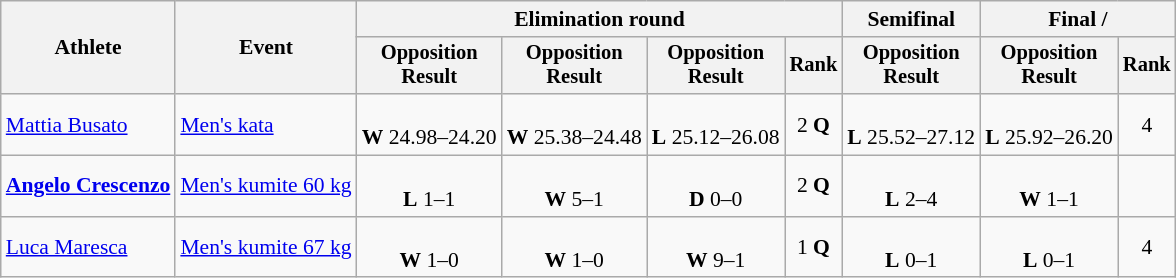<table class=wikitable style=font-size:90%;text-align:center>
<tr>
<th rowspan=2>Athlete</th>
<th rowspan=2>Event</th>
<th colspan=4>Elimination round</th>
<th>Semifinal</th>
<th colspan=2>Final / </th>
</tr>
<tr style=font-size:95%>
<th>Opposition<br>Result</th>
<th>Opposition<br>Result</th>
<th>Opposition<br>Result</th>
<th>Rank</th>
<th>Opposition<br>Result</th>
<th>Opposition<br>Result</th>
<th>Rank</th>
</tr>
<tr>
<td align=left><a href='#'>Mattia Busato</a></td>
<td align=left><a href='#'>Men's kata</a></td>
<td><br><strong>W</strong> 24.98–24.20</td>
<td><br><strong>W</strong> 25.38–24.48</td>
<td><br><strong>L</strong> 25.12–26.08</td>
<td>2 <strong>Q</strong></td>
<td><br><strong>L</strong> 25.52–27.12</td>
<td><br><strong>L</strong> 25.92–26.20</td>
<td>4</td>
</tr>
<tr>
<td align=left><strong><a href='#'>Angelo Crescenzo</a></strong></td>
<td align=left><a href='#'>Men's kumite 60 kg</a></td>
<td><br><strong>L</strong> 1–1</td>
<td><br><strong>W</strong> 5–1</td>
<td><br><strong>D</strong> 0–0</td>
<td>2 <strong>Q</strong></td>
<td><br><strong>L</strong> 2–4</td>
<td><br><strong>W</strong> 1–1</td>
<td></td>
</tr>
<tr>
<td align=left><a href='#'>Luca Maresca</a></td>
<td align=left><a href='#'>Men's kumite 67 kg</a></td>
<td><br><strong>W</strong> 1–0</td>
<td><br><strong>W</strong> 1–0</td>
<td><br><strong>W</strong> 9–1</td>
<td>1 <strong>Q</strong></td>
<td><br><strong>L</strong> 0–1</td>
<td><br><strong>L</strong> 0–1</td>
<td>4</td>
</tr>
</table>
